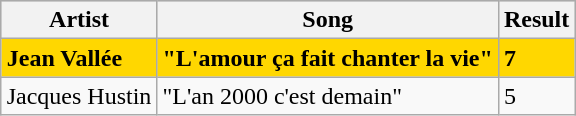<table class="sortable wikitable" style="margin: 1em auto 1em auto; text-align:left">
<tr bgcolor="#CCCCCC">
<th>Artist</th>
<th>Song</th>
<th>Result</th>
</tr>
<tr style="font-weight:bold; background:gold;">
<td align="left">Jean Vallée</td>
<td align="left">"L'amour ça fait chanter la vie"</td>
<td>7</td>
</tr>
<tr>
<td align="left">Jacques Hustin</td>
<td align="left">"L'an 2000 c'est demain"</td>
<td>5</td>
</tr>
</table>
